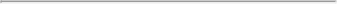<table>
<tr>
<td style="width:14em"></td>
<td style="width:14em"></td>
<td style="width:14em"><hr></td>
</tr>
</table>
